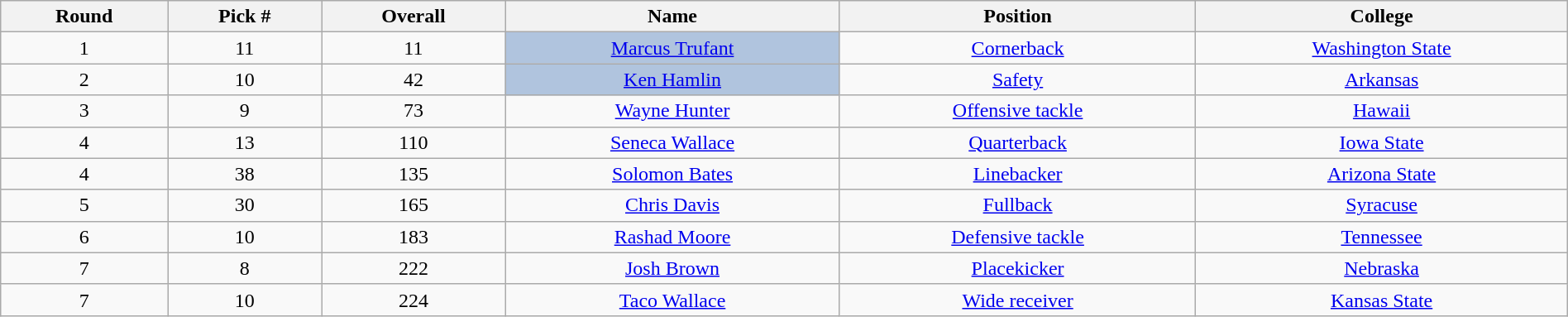<table class="wikitable sortable sortable" style="width: 100%; text-align:center">
<tr>
<th>Round</th>
<th>Pick #</th>
<th>Overall</th>
<th>Name</th>
<th>Position</th>
<th>College</th>
</tr>
<tr>
<td>1</td>
<td>11</td>
<td>11</td>
<td bgcolor=lightsteelblue><a href='#'>Marcus Trufant</a></td>
<td><a href='#'>Cornerback</a></td>
<td><a href='#'>Washington State</a></td>
</tr>
<tr>
<td>2</td>
<td>10</td>
<td>42</td>
<td bgcolor=lightsteelblue><a href='#'>Ken Hamlin</a></td>
<td><a href='#'>Safety</a></td>
<td><a href='#'>Arkansas</a></td>
</tr>
<tr>
<td>3</td>
<td>9</td>
<td>73</td>
<td><a href='#'>Wayne Hunter</a></td>
<td><a href='#'>Offensive tackle</a></td>
<td><a href='#'>Hawaii</a></td>
</tr>
<tr>
<td>4</td>
<td>13</td>
<td>110</td>
<td><a href='#'>Seneca Wallace</a></td>
<td><a href='#'>Quarterback</a></td>
<td><a href='#'>Iowa State</a></td>
</tr>
<tr>
<td>4</td>
<td>38</td>
<td>135</td>
<td><a href='#'>Solomon Bates</a></td>
<td><a href='#'>Linebacker</a></td>
<td><a href='#'>Arizona State</a></td>
</tr>
<tr>
<td>5</td>
<td>30</td>
<td>165</td>
<td><a href='#'>Chris Davis</a></td>
<td><a href='#'>Fullback</a></td>
<td><a href='#'>Syracuse</a></td>
</tr>
<tr>
<td>6</td>
<td>10</td>
<td>183</td>
<td><a href='#'>Rashad Moore</a></td>
<td><a href='#'>Defensive tackle</a></td>
<td><a href='#'>Tennessee</a></td>
</tr>
<tr>
<td>7</td>
<td>8</td>
<td>222</td>
<td><a href='#'>Josh Brown</a></td>
<td><a href='#'>Placekicker</a></td>
<td><a href='#'>Nebraska</a></td>
</tr>
<tr>
<td>7</td>
<td>10</td>
<td>224</td>
<td><a href='#'>Taco Wallace</a></td>
<td><a href='#'>Wide receiver</a></td>
<td><a href='#'>Kansas State</a></td>
</tr>
</table>
